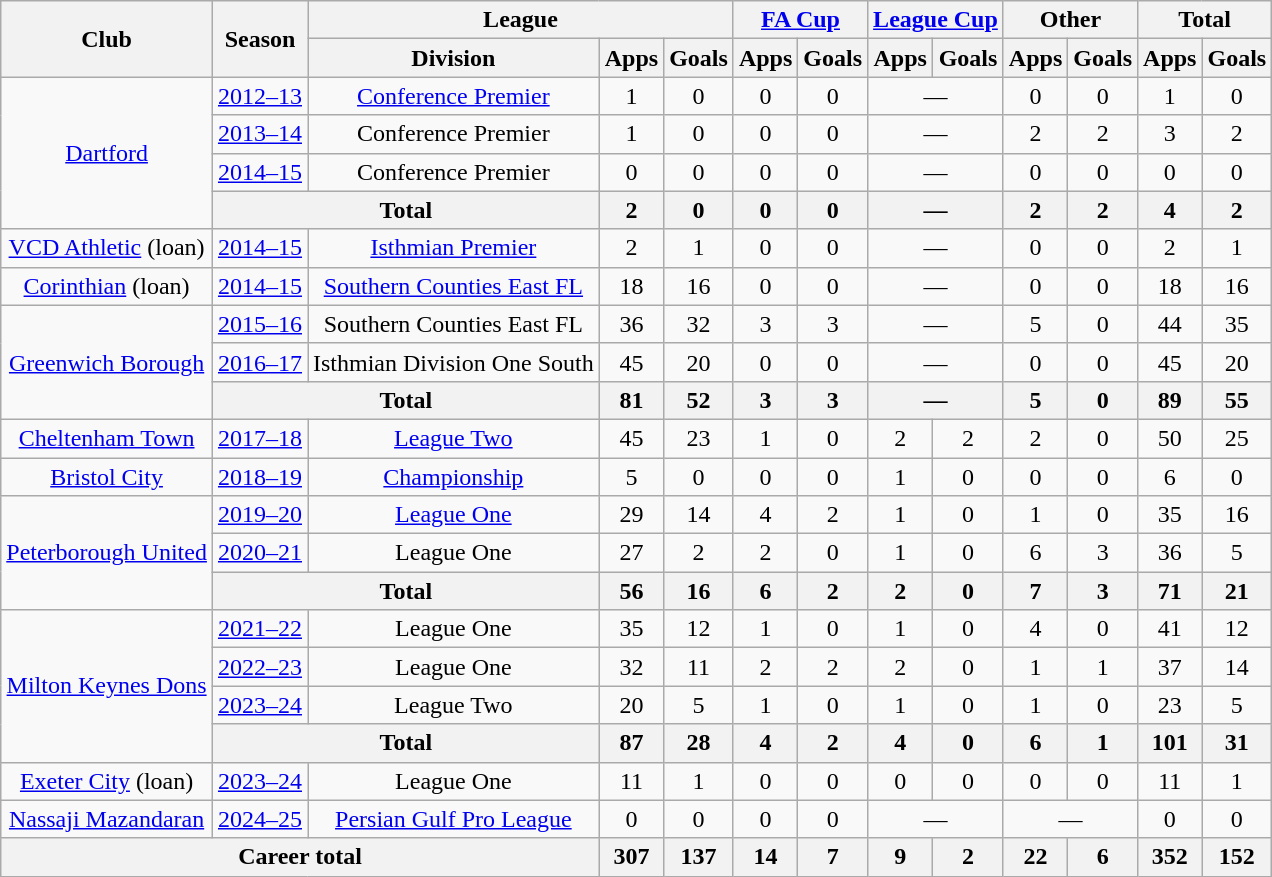<table class="wikitable" style="text-align:center">
<tr>
<th rowspan="2">Club</th>
<th rowspan="2">Season</th>
<th colspan="3">League</th>
<th colspan="2"><a href='#'>FA Cup</a></th>
<th colspan="2"><a href='#'>League Cup</a></th>
<th colspan="2">Other</th>
<th colspan="2">Total</th>
</tr>
<tr>
<th>Division</th>
<th>Apps</th>
<th>Goals</th>
<th>Apps</th>
<th>Goals</th>
<th>Apps</th>
<th>Goals</th>
<th>Apps</th>
<th>Goals</th>
<th>Apps</th>
<th>Goals</th>
</tr>
<tr>
<td rowspan="4"><a href='#'>Dartford</a></td>
<td><a href='#'>2012–13</a></td>
<td><a href='#'>Conference Premier</a></td>
<td>1</td>
<td>0</td>
<td>0</td>
<td>0</td>
<td colspan="2">—</td>
<td>0</td>
<td>0</td>
<td>1</td>
<td>0</td>
</tr>
<tr>
<td><a href='#'>2013–14</a></td>
<td>Conference Premier</td>
<td>1</td>
<td>0</td>
<td>0</td>
<td>0</td>
<td colspan="2">—</td>
<td>2</td>
<td>2</td>
<td>3</td>
<td>2</td>
</tr>
<tr>
<td><a href='#'>2014–15</a></td>
<td>Conference Premier</td>
<td>0</td>
<td>0</td>
<td>0</td>
<td>0</td>
<td colspan="2">—</td>
<td>0</td>
<td>0</td>
<td>0</td>
<td>0</td>
</tr>
<tr>
<th colspan="2">Total</th>
<th>2</th>
<th>0</th>
<th>0</th>
<th>0</th>
<th colspan="2">—</th>
<th>2</th>
<th>2</th>
<th>4</th>
<th>2</th>
</tr>
<tr>
<td><a href='#'>VCD Athletic</a> (loan)</td>
<td><a href='#'>2014–15</a></td>
<td><a href='#'>Isthmian Premier</a></td>
<td>2</td>
<td>1</td>
<td>0</td>
<td>0</td>
<td colspan="2">—</td>
<td>0</td>
<td>0</td>
<td>2</td>
<td>1</td>
</tr>
<tr>
<td><a href='#'>Corinthian</a> (loan)</td>
<td><a href='#'>2014–15</a></td>
<td><a href='#'>Southern Counties East FL</a></td>
<td>18</td>
<td>16</td>
<td>0</td>
<td>0</td>
<td colspan="2">—</td>
<td>0</td>
<td>0</td>
<td>18</td>
<td>16</td>
</tr>
<tr>
<td rowspan="3"><a href='#'>Greenwich Borough</a></td>
<td><a href='#'>2015–16</a></td>
<td>Southern Counties East FL</td>
<td>36</td>
<td>32</td>
<td>3</td>
<td>3</td>
<td colspan="2">—</td>
<td>5</td>
<td>0</td>
<td>44</td>
<td>35</td>
</tr>
<tr>
<td><a href='#'>2016–17</a></td>
<td>Isthmian Division One South</td>
<td>45</td>
<td>20</td>
<td>0</td>
<td>0</td>
<td colspan="2">—</td>
<td>0</td>
<td>0</td>
<td>45</td>
<td>20</td>
</tr>
<tr>
<th colspan="2">Total</th>
<th>81</th>
<th>52</th>
<th>3</th>
<th>3</th>
<th colspan="2">—</th>
<th>5</th>
<th>0</th>
<th>89</th>
<th>55</th>
</tr>
<tr>
<td><a href='#'>Cheltenham Town</a></td>
<td><a href='#'>2017–18</a></td>
<td><a href='#'>League Two</a></td>
<td>45</td>
<td>23</td>
<td>1</td>
<td>0</td>
<td>2</td>
<td>2</td>
<td>2</td>
<td>0</td>
<td>50</td>
<td>25</td>
</tr>
<tr>
<td><a href='#'>Bristol City</a></td>
<td><a href='#'>2018–19</a></td>
<td><a href='#'>Championship</a></td>
<td>5</td>
<td>0</td>
<td>0</td>
<td>0</td>
<td>1</td>
<td>0</td>
<td>0</td>
<td>0</td>
<td>6</td>
<td>0</td>
</tr>
<tr>
<td rowspan=3><a href='#'>Peterborough United</a></td>
<td><a href='#'>2019–20</a></td>
<td><a href='#'>League One</a></td>
<td>29</td>
<td>14</td>
<td>4</td>
<td>2</td>
<td>1</td>
<td>0</td>
<td>1</td>
<td>0</td>
<td>35</td>
<td>16</td>
</tr>
<tr>
<td><a href='#'>2020–21</a></td>
<td>League One</td>
<td>27</td>
<td>2</td>
<td>2</td>
<td>0</td>
<td>1</td>
<td>0</td>
<td>6</td>
<td>3</td>
<td>36</td>
<td>5</td>
</tr>
<tr>
<th colspan="2">Total</th>
<th>56</th>
<th>16</th>
<th>6</th>
<th>2</th>
<th>2</th>
<th>0</th>
<th>7</th>
<th>3</th>
<th>71</th>
<th>21</th>
</tr>
<tr>
<td rowspan="4"><a href='#'>Milton Keynes Dons</a></td>
<td><a href='#'>2021–22</a></td>
<td>League One</td>
<td>35</td>
<td>12</td>
<td>1</td>
<td>0</td>
<td>1</td>
<td>0</td>
<td>4</td>
<td>0</td>
<td>41</td>
<td>12</td>
</tr>
<tr>
<td><a href='#'>2022–23</a></td>
<td>League One</td>
<td>32</td>
<td>11</td>
<td>2</td>
<td>2</td>
<td>2</td>
<td>0</td>
<td>1</td>
<td>1</td>
<td>37</td>
<td>14</td>
</tr>
<tr>
<td><a href='#'>2023–24</a></td>
<td>League Two</td>
<td>20</td>
<td>5</td>
<td>1</td>
<td>0</td>
<td>1</td>
<td>0</td>
<td>1</td>
<td>0</td>
<td>23</td>
<td>5</td>
</tr>
<tr>
<th colspan="2">Total</th>
<th>87</th>
<th>28</th>
<th>4</th>
<th>2</th>
<th>4</th>
<th>0</th>
<th>6</th>
<th>1</th>
<th>101</th>
<th>31</th>
</tr>
<tr>
<td><a href='#'>Exeter City</a> (loan)</td>
<td><a href='#'>2023–24</a></td>
<td>League One</td>
<td>11</td>
<td>1</td>
<td>0</td>
<td>0</td>
<td>0</td>
<td>0</td>
<td>0</td>
<td>0</td>
<td>11</td>
<td>1</td>
</tr>
<tr>
<td><a href='#'>Nassaji Mazandaran</a></td>
<td><a href='#'>2024–25</a></td>
<td><a href='#'>Persian Gulf Pro League</a></td>
<td>0</td>
<td>0</td>
<td>0</td>
<td>0</td>
<td colspan="2">—</td>
<td colspan="2">—</td>
<td>0</td>
<td>0</td>
</tr>
<tr>
<th colspan="3">Career total</th>
<th>307</th>
<th>137</th>
<th>14</th>
<th>7</th>
<th>9</th>
<th>2</th>
<th>22</th>
<th>6</th>
<th>352</th>
<th>152</th>
</tr>
</table>
